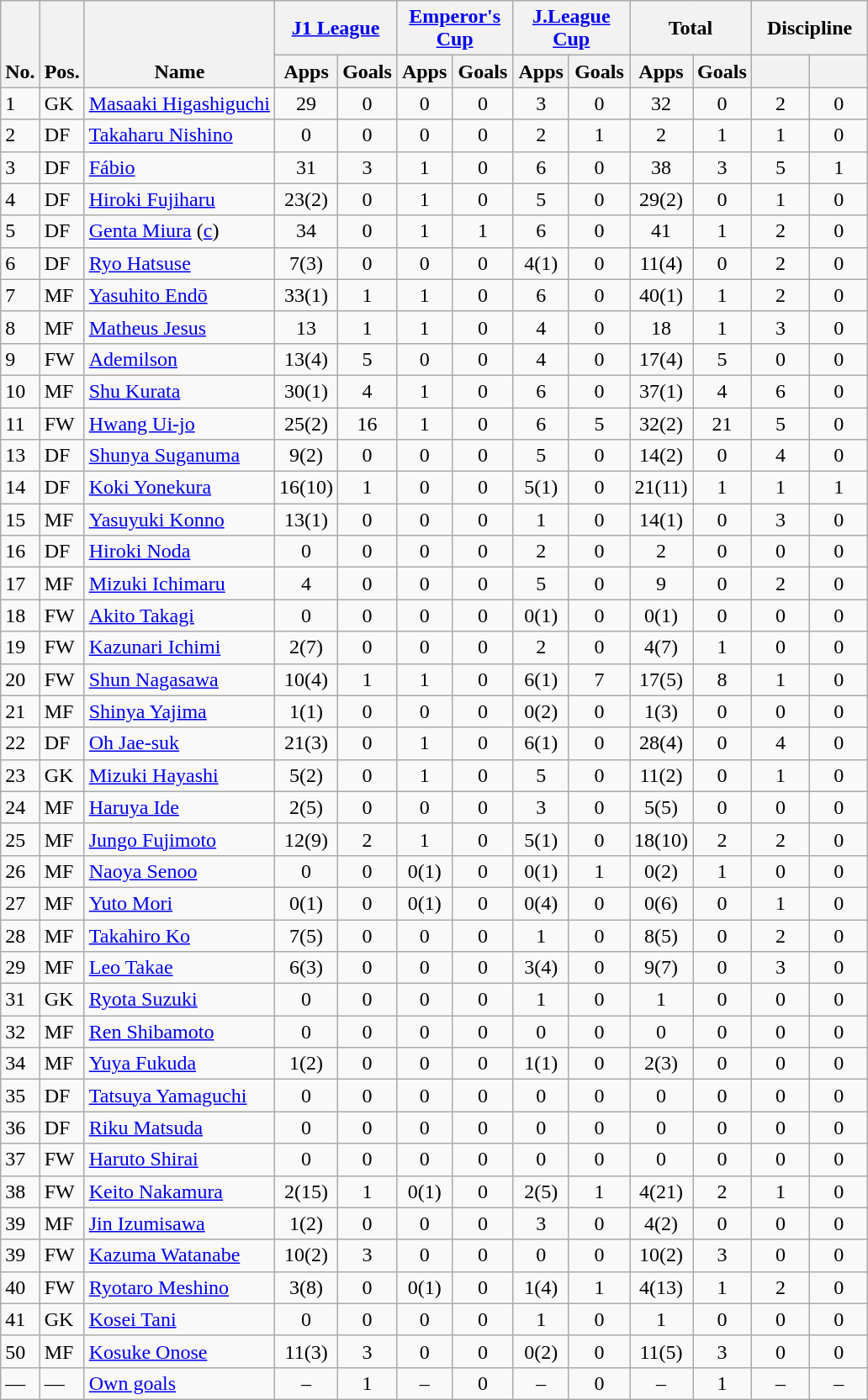<table class="wikitable" style="text-align:center">
<tr>
<th rowspan=2 style="vertical-align:bottom;">No.</th>
<th rowspan=2 style="vertical-align:bottom;">Pos.</th>
<th rowspan=2 style="vertical-align:bottom;">Name</th>
<th colspan=2 style="width:85px;"><a href='#'>J1 League</a></th>
<th colspan=2 style="width:85px;"><a href='#'>Emperor's Cup</a></th>
<th colspan=2 style="width:85px;"><a href='#'>J.League Cup</a></th>
<th colspan=2 style="width:85px;">Total</th>
<th colspan=2 style="width:85px;">Discipline</th>
</tr>
<tr>
<th>Apps</th>
<th>Goals</th>
<th>Apps</th>
<th>Goals</th>
<th>Apps</th>
<th>Goals</th>
<th>Apps</th>
<th>Goals</th>
<th></th>
<th></th>
</tr>
<tr>
<td align="left">1</td>
<td align="left">GK</td>
<td align="left"> <a href='#'>Masaaki Higashiguchi</a></td>
<td>29</td>
<td>0</td>
<td>0</td>
<td>0</td>
<td>3</td>
<td>0</td>
<td>32</td>
<td>0</td>
<td>2</td>
<td>0</td>
</tr>
<tr>
<td align="left">2</td>
<td align="left">DF</td>
<td align="left"> <a href='#'>Takaharu Nishino</a></td>
<td>0</td>
<td>0</td>
<td>0</td>
<td>0</td>
<td>2</td>
<td>1</td>
<td>2</td>
<td>1</td>
<td>1</td>
<td>0</td>
</tr>
<tr>
<td align="left">3</td>
<td align="left">DF</td>
<td align="left"> <a href='#'>Fábio</a></td>
<td>31</td>
<td>3</td>
<td>1</td>
<td>0</td>
<td>6</td>
<td>0</td>
<td>38</td>
<td>3</td>
<td>5</td>
<td>1</td>
</tr>
<tr>
<td align="left">4</td>
<td align="left">DF</td>
<td align="left"> <a href='#'>Hiroki Fujiharu</a></td>
<td>23(2)</td>
<td>0</td>
<td>1</td>
<td>0</td>
<td>5</td>
<td>0</td>
<td>29(2)</td>
<td>0</td>
<td>1</td>
<td>0</td>
</tr>
<tr>
<td align="left">5</td>
<td align="left">DF</td>
<td align="left"> <a href='#'>Genta Miura</a> (<a href='#'>c</a>)</td>
<td>34</td>
<td>0</td>
<td>1</td>
<td>1</td>
<td>6</td>
<td>0</td>
<td>41</td>
<td>1</td>
<td>2</td>
<td>0</td>
</tr>
<tr>
<td align="left">6</td>
<td align="left">DF</td>
<td align="left"> <a href='#'>Ryo Hatsuse</a></td>
<td>7(3)</td>
<td>0</td>
<td>0</td>
<td>0</td>
<td>4(1)</td>
<td>0</td>
<td>11(4)</td>
<td>0</td>
<td>2</td>
<td>0</td>
</tr>
<tr>
<td align="left">7</td>
<td align="left">MF</td>
<td align="left"> <a href='#'>Yasuhito Endō</a></td>
<td>33(1)</td>
<td>1</td>
<td>1</td>
<td>0</td>
<td>6</td>
<td>0</td>
<td>40(1)</td>
<td>1</td>
<td>2</td>
<td>0</td>
</tr>
<tr>
<td align="left">8</td>
<td align="left">MF</td>
<td align="left"> <a href='#'>Matheus Jesus</a></td>
<td>13</td>
<td>1</td>
<td>1</td>
<td>0</td>
<td>4</td>
<td>0</td>
<td>18</td>
<td>1</td>
<td>3</td>
<td>0</td>
</tr>
<tr>
<td align="left">9</td>
<td align="left">FW</td>
<td align="left"> <a href='#'>Ademilson</a></td>
<td>13(4)</td>
<td>5</td>
<td>0</td>
<td>0</td>
<td>4</td>
<td>0</td>
<td>17(4)</td>
<td>5</td>
<td>0</td>
<td>0</td>
</tr>
<tr ->
<td align="left">10</td>
<td align="left">MF</td>
<td align="left"> <a href='#'>Shu Kurata</a></td>
<td>30(1)</td>
<td>4</td>
<td>1</td>
<td>0</td>
<td>6</td>
<td>0</td>
<td>37(1)</td>
<td>4</td>
<td>6</td>
<td>0</td>
</tr>
<tr>
<td align="left">11</td>
<td align="left">FW</td>
<td align="left"> <a href='#'>Hwang Ui-jo</a></td>
<td>25(2)</td>
<td>16</td>
<td>1</td>
<td>0</td>
<td>6</td>
<td>5</td>
<td>32(2)</td>
<td>21</td>
<td>5</td>
<td>0</td>
</tr>
<tr>
<td align="left">13</td>
<td align="left">DF</td>
<td align="left"> <a href='#'>Shunya Suganuma</a></td>
<td>9(2)</td>
<td>0</td>
<td>0</td>
<td>0</td>
<td>5</td>
<td>0</td>
<td>14(2)</td>
<td>0</td>
<td>4</td>
<td>0</td>
</tr>
<tr>
<td align="left">14</td>
<td align="left">DF</td>
<td align="left"> <a href='#'>Koki Yonekura</a></td>
<td>16(10)</td>
<td>1</td>
<td>0</td>
<td>0</td>
<td>5(1)</td>
<td>0</td>
<td>21(11)</td>
<td>1</td>
<td>1</td>
<td>1</td>
</tr>
<tr>
<td align="left">15</td>
<td align="left">MF</td>
<td align="left"> <a href='#'>Yasuyuki Konno</a></td>
<td>13(1)</td>
<td>0</td>
<td>0</td>
<td>0</td>
<td>1</td>
<td>0</td>
<td>14(1)</td>
<td>0</td>
<td>3</td>
<td>0</td>
</tr>
<tr>
<td align="left">16</td>
<td align="left">DF</td>
<td align="left"> <a href='#'>Hiroki Noda</a></td>
<td>0</td>
<td>0</td>
<td>0</td>
<td>0</td>
<td>2</td>
<td>0</td>
<td>2</td>
<td>0</td>
<td>0</td>
<td>0</td>
</tr>
<tr>
<td align="left">17</td>
<td align="left">MF</td>
<td align="left"> <a href='#'>Mizuki Ichimaru</a></td>
<td>4</td>
<td>0</td>
<td>0</td>
<td>0</td>
<td>5</td>
<td>0</td>
<td>9</td>
<td>0</td>
<td>2</td>
<td>0</td>
</tr>
<tr>
<td align="left">18</td>
<td align="left">FW</td>
<td align="left"> <a href='#'>Akito Takagi</a></td>
<td>0</td>
<td>0</td>
<td>0</td>
<td>0</td>
<td>0(1)</td>
<td>0</td>
<td>0(1)</td>
<td>0</td>
<td>0</td>
<td>0</td>
</tr>
<tr>
<td align="left">19</td>
<td align="left">FW</td>
<td align="left"> <a href='#'>Kazunari Ichimi</a></td>
<td>2(7)</td>
<td>0</td>
<td>0</td>
<td>0</td>
<td>2</td>
<td>0</td>
<td>4(7)</td>
<td>1</td>
<td>0</td>
<td>0</td>
</tr>
<tr>
<td align="left">20</td>
<td align="left">FW</td>
<td align="left"> <a href='#'>Shun Nagasawa</a></td>
<td>10(4)</td>
<td>1</td>
<td>1</td>
<td>0</td>
<td>6(1)</td>
<td>7</td>
<td>17(5)</td>
<td>8</td>
<td>1</td>
<td>0</td>
</tr>
<tr>
<td align="left">21</td>
<td align="left">MF</td>
<td align="left"> <a href='#'>Shinya Yajima</a></td>
<td>1(1)</td>
<td>0</td>
<td>0</td>
<td>0</td>
<td>0(2)</td>
<td>0</td>
<td>1(3)</td>
<td>0</td>
<td>0</td>
<td>0</td>
</tr>
<tr>
<td align="left">22</td>
<td align="left">DF</td>
<td align="left"> <a href='#'>Oh Jae-suk</a></td>
<td>21(3)</td>
<td>0</td>
<td>1</td>
<td>0</td>
<td>6(1)</td>
<td>0</td>
<td>28(4)</td>
<td>0</td>
<td>4</td>
<td>0</td>
</tr>
<tr>
<td align="left">23</td>
<td align="left">GK</td>
<td align="left"> <a href='#'>Mizuki Hayashi</a></td>
<td>5(2)</td>
<td>0</td>
<td>1</td>
<td>0</td>
<td>5</td>
<td>0</td>
<td>11(2)</td>
<td>0</td>
<td>1</td>
<td>0</td>
</tr>
<tr>
<td align="left">24</td>
<td align="left">MF</td>
<td align="left"> <a href='#'>Haruya Ide</a></td>
<td>2(5)</td>
<td>0</td>
<td>0</td>
<td>0</td>
<td>3</td>
<td>0</td>
<td>5(5)</td>
<td>0</td>
<td>0</td>
<td>0</td>
</tr>
<tr>
<td align="left">25</td>
<td align="left">MF</td>
<td align="left"> <a href='#'>Jungo Fujimoto</a></td>
<td>12(9)</td>
<td>2</td>
<td>1</td>
<td>0</td>
<td>5(1)</td>
<td>0</td>
<td>18(10)</td>
<td>2</td>
<td>2</td>
<td>0</td>
</tr>
<tr>
<td align="left">26</td>
<td align="left">MF</td>
<td align="left"> <a href='#'>Naoya Senoo</a></td>
<td>0</td>
<td>0</td>
<td>0(1)</td>
<td>0</td>
<td>0(1)</td>
<td>1</td>
<td>0(2)</td>
<td>1</td>
<td>0</td>
<td>0</td>
</tr>
<tr>
<td align="left">27</td>
<td align="left">MF</td>
<td align="left"> <a href='#'>Yuto Mori</a></td>
<td>0(1)</td>
<td>0</td>
<td>0(1)</td>
<td>0</td>
<td>0(4)</td>
<td>0</td>
<td>0(6)</td>
<td>0</td>
<td>1</td>
<td>0</td>
</tr>
<tr>
<td align="left">28</td>
<td align="left">MF</td>
<td align="left"> <a href='#'>Takahiro Ko</a></td>
<td>7(5)</td>
<td>0</td>
<td>0</td>
<td>0</td>
<td>1</td>
<td>0</td>
<td>8(5)</td>
<td>0</td>
<td>2</td>
<td>0</td>
</tr>
<tr>
<td align="left">29</td>
<td align="left">MF</td>
<td align="left"> <a href='#'>Leo Takae</a></td>
<td>6(3)</td>
<td>0</td>
<td>0</td>
<td>0</td>
<td>3(4)</td>
<td>0</td>
<td>9(7)</td>
<td>0</td>
<td>3</td>
<td>0</td>
</tr>
<tr>
<td align="left">31</td>
<td align="left">GK</td>
<td align="left"> <a href='#'>Ryota Suzuki</a></td>
<td>0</td>
<td>0</td>
<td>0</td>
<td>0</td>
<td>1</td>
<td>0</td>
<td>1</td>
<td>0</td>
<td>0</td>
<td>0</td>
</tr>
<tr>
<td align="left">32</td>
<td align="left">MF</td>
<td align="left"> <a href='#'>Ren Shibamoto</a></td>
<td>0</td>
<td>0</td>
<td>0</td>
<td>0</td>
<td>0</td>
<td>0</td>
<td>0</td>
<td>0</td>
<td>0</td>
<td>0</td>
</tr>
<tr>
<td align="left">34</td>
<td align="left">MF</td>
<td align="left"> <a href='#'>Yuya Fukuda</a></td>
<td>1(2)</td>
<td>0</td>
<td>0</td>
<td>0</td>
<td>1(1)</td>
<td>0</td>
<td>2(3)</td>
<td>0</td>
<td>0</td>
<td>0</td>
</tr>
<tr>
<td align="left">35</td>
<td align="left">DF</td>
<td align="left"> <a href='#'>Tatsuya Yamaguchi</a></td>
<td>0</td>
<td>0</td>
<td>0</td>
<td>0</td>
<td>0</td>
<td>0</td>
<td>0</td>
<td>0</td>
<td>0</td>
<td>0</td>
</tr>
<tr>
<td align="left">36</td>
<td align="left">DF</td>
<td align="left"> <a href='#'>Riku Matsuda</a></td>
<td>0</td>
<td>0</td>
<td>0</td>
<td>0</td>
<td>0</td>
<td>0</td>
<td>0</td>
<td>0</td>
<td>0</td>
<td>0</td>
</tr>
<tr>
<td align="left">37</td>
<td align="left">FW</td>
<td align="left"> <a href='#'>Haruto Shirai</a></td>
<td>0</td>
<td>0</td>
<td>0</td>
<td>0</td>
<td>0</td>
<td>0</td>
<td>0</td>
<td>0</td>
<td>0</td>
<td>0</td>
</tr>
<tr>
<td align="left">38</td>
<td align="left">FW</td>
<td align="left"> <a href='#'>Keito Nakamura</a></td>
<td>2(15)</td>
<td>1</td>
<td>0(1)</td>
<td>0</td>
<td>2(5)</td>
<td>1</td>
<td>4(21)</td>
<td>2</td>
<td>1</td>
<td>0</td>
</tr>
<tr>
<td align="left">39</td>
<td align="left">MF</td>
<td align="left"> <a href='#'>Jin Izumisawa</a></td>
<td>1(2)</td>
<td>0</td>
<td>0</td>
<td>0</td>
<td>3</td>
<td>0</td>
<td>4(2)</td>
<td>0</td>
<td>0</td>
<td>0</td>
</tr>
<tr>
<td align="left">39</td>
<td align="left">FW</td>
<td align="left"> <a href='#'>Kazuma Watanabe</a></td>
<td>10(2)</td>
<td>3</td>
<td>0</td>
<td>0</td>
<td>0</td>
<td>0</td>
<td>10(2)</td>
<td>3</td>
<td>0</td>
<td>0</td>
</tr>
<tr>
<td align="left">40</td>
<td align="left">FW</td>
<td align="left"> <a href='#'>Ryotaro Meshino</a></td>
<td>3(8)</td>
<td>0</td>
<td>0(1)</td>
<td>0</td>
<td>1(4)</td>
<td>1</td>
<td>4(13)</td>
<td>1</td>
<td>2</td>
<td>0</td>
</tr>
<tr>
<td align="left">41</td>
<td align="left">GK</td>
<td align="left"> <a href='#'>Kosei Tani</a></td>
<td>0</td>
<td>0</td>
<td>0</td>
<td>0</td>
<td>1</td>
<td>0</td>
<td>1</td>
<td>0</td>
<td>0</td>
<td>0</td>
</tr>
<tr>
<td align="left">50</td>
<td align="left">MF</td>
<td align="left"> <a href='#'>Kosuke Onose</a></td>
<td>11(3)</td>
<td>3</td>
<td>0</td>
<td>0</td>
<td>0(2)</td>
<td>0</td>
<td>11(5)</td>
<td>3</td>
<td>0</td>
<td>0</td>
</tr>
<tr>
<td align="left">—</td>
<td align="left">—</td>
<td align="left"><a href='#'>Own goals</a></td>
<td>–</td>
<td>1</td>
<td>–</td>
<td>0</td>
<td>–</td>
<td>0</td>
<td>–</td>
<td>1</td>
<td>–</td>
<td>–</td>
</tr>
</table>
